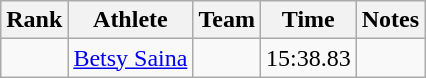<table class="wikitable sortable">
<tr>
<th>Rank</th>
<th>Athlete</th>
<th>Team</th>
<th>Time</th>
<th>Notes</th>
</tr>
<tr>
<td align=center></td>
<td><a href='#'>Betsy Saina</a></td>
<td></td>
<td>15:38.83</td>
<td></td>
</tr>
</table>
